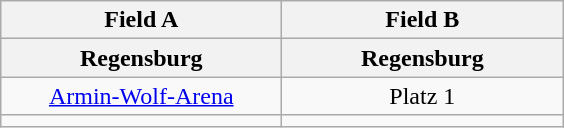<table class="wikitable" style="text-align:center;">
<tr>
<th width="180">Field A</th>
<th width="180">Field B</th>
</tr>
<tr>
<th width="180"> Regensburg</th>
<th width="180"> Regensburg</th>
</tr>
<tr>
<td width="180"><a href='#'>Armin-Wolf-Arena</a></td>
<td width="180">Platz 1</td>
</tr>
<tr>
<td width="180"></td>
<td width="180"></td>
</tr>
</table>
